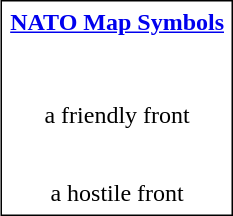<table class="floatright" style="border:1px solid black; background:white;float: right;text-align: center" cellpadding="3">
<tr>
<th><a href='#'>NATO Map Symbols</a></th>
</tr>
<tr>
<td></td>
</tr>
<tr>
</tr>
<tr>
<td><br></td>
</tr>
<tr>
<td>a friendly front</td>
</tr>
<tr>
<td><br></td>
</tr>
<tr>
<td>a hostile front</td>
</tr>
</table>
